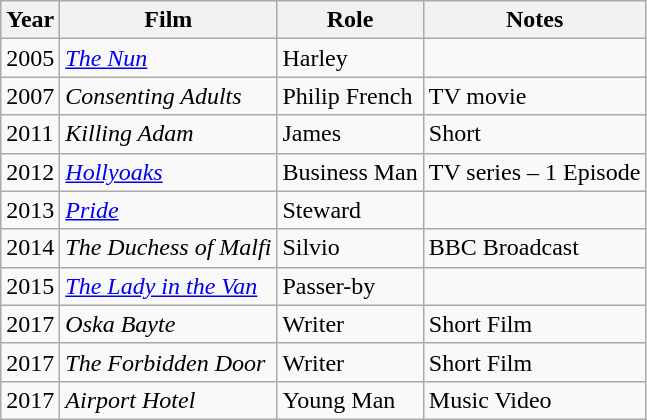<table class="wikitable">
<tr>
<th>Year</th>
<th>Film</th>
<th>Role</th>
<th>Notes</th>
</tr>
<tr>
<td>2005</td>
<td><em><a href='#'>The Nun</a></em></td>
<td>Harley</td>
<td></td>
</tr>
<tr>
<td>2007</td>
<td><em>Consenting Adults</em></td>
<td>Philip French</td>
<td>TV movie</td>
</tr>
<tr>
<td>2011</td>
<td><em>Killing Adam</em></td>
<td>James</td>
<td>Short</td>
</tr>
<tr>
<td>2012</td>
<td><em><a href='#'>Hollyoaks</a></em></td>
<td>Business Man</td>
<td>TV series – 1 Episode</td>
</tr>
<tr>
<td>2013</td>
<td><em><a href='#'>Pride</a></em></td>
<td>Steward</td>
<td></td>
</tr>
<tr>
<td>2014</td>
<td><em>The Duchess of Malfi</em></td>
<td>Silvio</td>
<td>BBC Broadcast</td>
</tr>
<tr>
<td>2015</td>
<td><em><a href='#'>The Lady in the Van</a></em></td>
<td>Passer-by</td>
<td></td>
</tr>
<tr>
<td>2017</td>
<td><em>Oska Bayte</em></td>
<td>Writer</td>
<td>Short Film</td>
</tr>
<tr>
<td>2017</td>
<td><em>The Forbidden Door</em></td>
<td>Writer</td>
<td>Short Film</td>
</tr>
<tr>
<td>2017</td>
<td><em>Airport Hotel</em></td>
<td>Young Man</td>
<td>Music Video</td>
</tr>
</table>
